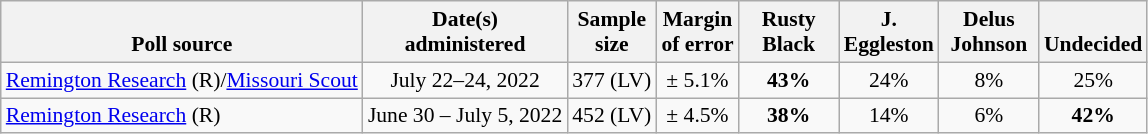<table class="wikitable" style="font-size:90%;text-align:center;">
<tr valign="bottom">
<th>Poll source</th>
<th>Date(s)<br>administered</th>
<th>Sample<br>size</th>
<th>Margin<br>of error</th>
<th style="width:60px;">Rusty<br>Black</th>
<th style="width:60px;">J.<br>Eggleston</th>
<th style="width:60px;">Delus<br>Johnson</th>
<th>Undecided</th>
</tr>
<tr>
<td style="text-align:left;"><a href='#'>Remington Research</a> (R)/<a href='#'>Missouri Scout</a></td>
<td>July 22–24, 2022</td>
<td>377 (LV)</td>
<td>± 5.1%</td>
<td><strong>43%</strong></td>
<td>24%</td>
<td>8%</td>
<td>25%</td>
</tr>
<tr>
<td style="text-align:left;"><a href='#'>Remington Research</a> (R)</td>
<td>June 30 – July 5, 2022</td>
<td>452 (LV)</td>
<td>± 4.5%</td>
<td><strong>38%</strong></td>
<td>14%</td>
<td>6%</td>
<td><strong>42%</strong></td>
</tr>
</table>
